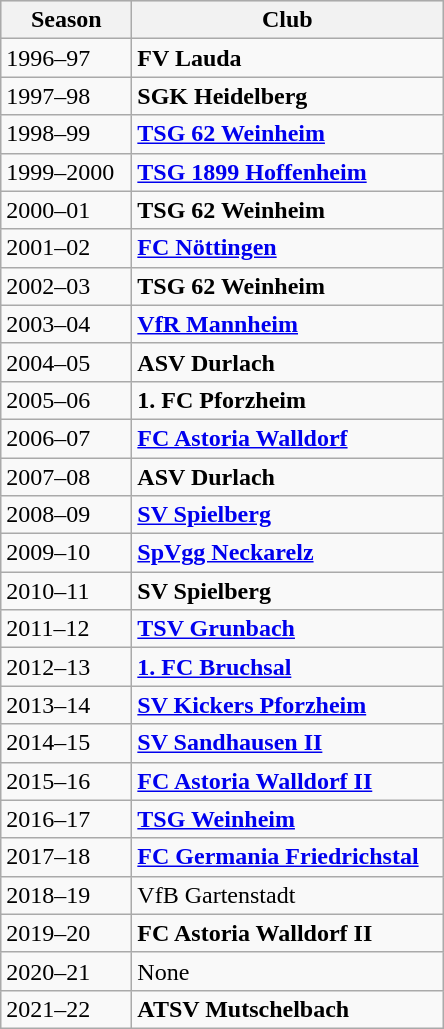<table class="wikitable">
<tr align="center" bgcolor="#dfdfdf">
<th width="80">Season</th>
<th width="200">Club</th>
</tr>
<tr>
<td>1996–97</td>
<td><strong>FV Lauda</strong></td>
</tr>
<tr>
<td>1997–98</td>
<td><strong>SGK Heidelberg</strong></td>
</tr>
<tr>
<td>1998–99</td>
<td><strong><a href='#'>TSG 62 Weinheim</a></strong></td>
</tr>
<tr>
<td>1999–2000</td>
<td><strong><a href='#'>TSG 1899 Hoffenheim</a></strong></td>
</tr>
<tr>
<td>2000–01</td>
<td><strong>TSG 62 Weinheim</strong></td>
</tr>
<tr>
<td>2001–02</td>
<td><strong><a href='#'>FC Nöttingen</a></strong></td>
</tr>
<tr>
<td>2002–03</td>
<td><strong>TSG 62 Weinheim</strong></td>
</tr>
<tr>
<td>2003–04</td>
<td><strong><a href='#'>VfR Mannheim</a></strong></td>
</tr>
<tr>
<td>2004–05</td>
<td><strong>ASV Durlach</strong></td>
</tr>
<tr>
<td>2005–06</td>
<td><strong>1. FC Pforzheim</strong></td>
</tr>
<tr>
<td>2006–07</td>
<td><strong><a href='#'>FC Astoria Walldorf</a></strong></td>
</tr>
<tr>
<td>2007–08</td>
<td><strong>ASV Durlach</strong></td>
</tr>
<tr>
<td>2008–09</td>
<td><strong><a href='#'>SV Spielberg</a></strong></td>
</tr>
<tr>
<td>2009–10</td>
<td><strong><a href='#'>SpVgg Neckarelz</a></strong></td>
</tr>
<tr>
<td>2010–11</td>
<td><strong>SV Spielberg</strong></td>
</tr>
<tr>
<td>2011–12</td>
<td><strong><a href='#'>TSV Grunbach</a></strong></td>
</tr>
<tr>
<td>2012–13</td>
<td><strong><a href='#'>1. FC Bruchsal</a></strong></td>
</tr>
<tr>
<td>2013–14</td>
<td><strong><a href='#'>SV Kickers Pforzheim</a></strong></td>
</tr>
<tr>
<td>2014–15</td>
<td><strong><a href='#'>SV Sandhausen II</a></strong></td>
</tr>
<tr>
<td>2015–16</td>
<td><strong><a href='#'>FC Astoria Walldorf II</a></strong></td>
</tr>
<tr>
<td>2016–17</td>
<td><strong><a href='#'>TSG Weinheim</a></strong></td>
</tr>
<tr>
<td>2017–18</td>
<td><strong><a href='#'>FC Germania Friedrichstal</a></strong></td>
</tr>
<tr>
<td>2018–19</td>
<td>VfB Gartenstadt</td>
</tr>
<tr>
<td>2019–20</td>
<td><strong>FC Astoria Walldorf II</strong></td>
</tr>
<tr>
<td>2020–21</td>
<td>None</td>
</tr>
<tr>
<td>2021–22</td>
<td><strong>ATSV Mutschelbach</strong></td>
</tr>
</table>
